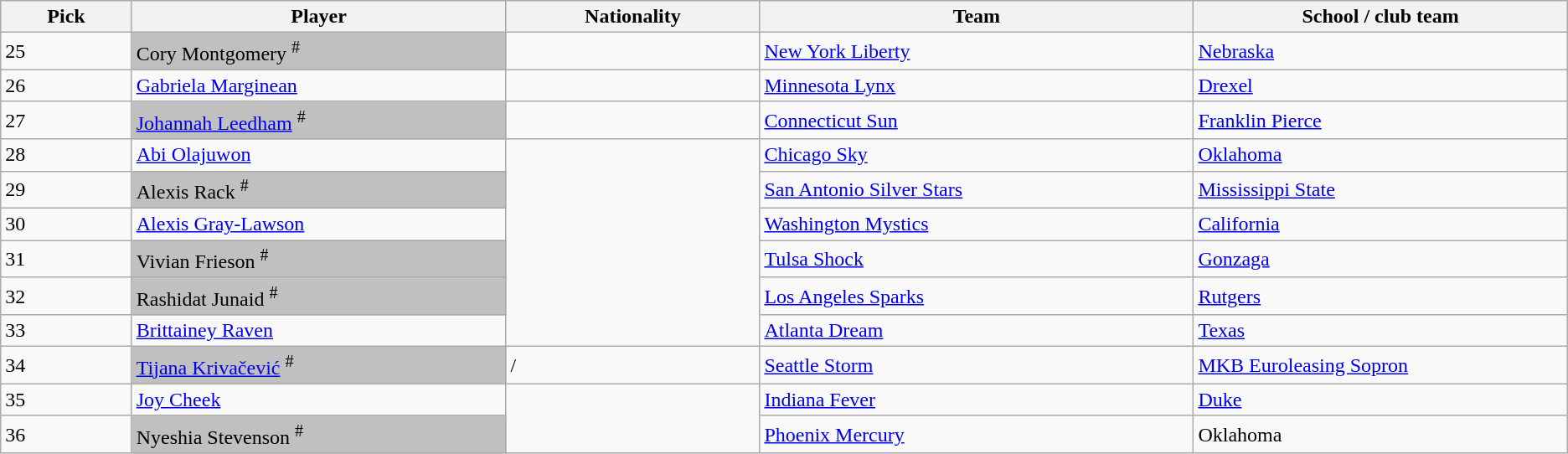<table class="wikitable sortable">
<tr>
<th width=100>Pick</th>
<th width=300>Player</th>
<th width=200>Nationality</th>
<th width=350>Team</th>
<th width=300>School / club team</th>
</tr>
<tr>
<td>25</td>
<td bgcolor=#C0C0C0>Cory Montgomery <sup>#</sup></td>
<td></td>
<td><a href='#'>New York Liberty</a></td>
<td><a href='#'>Nebraska</a></td>
</tr>
<tr>
<td>26</td>
<td><a href='#'>Gabriela Marginean</a></td>
<td></td>
<td><a href='#'>Minnesota Lynx</a></td>
<td><a href='#'>Drexel</a></td>
</tr>
<tr>
<td>27</td>
<td bgcolor=#C0C0C0><a href='#'>Johannah Leedham</a> <sup>#</sup></td>
<td></td>
<td><a href='#'>Connecticut Sun</a></td>
<td><a href='#'>Franklin Pierce</a></td>
</tr>
<tr>
<td>28</td>
<td><a href='#'>Abi Olajuwon</a></td>
<td rowspan=6></td>
<td><a href='#'>Chicago Sky</a></td>
<td><a href='#'>Oklahoma</a></td>
</tr>
<tr>
<td>29</td>
<td bgcolor=#C0C0C0>Alexis Rack <sup>#</sup></td>
<td><a href='#'>San Antonio Silver Stars</a></td>
<td><a href='#'>Mississippi State</a></td>
</tr>
<tr>
<td>30</td>
<td><a href='#'>Alexis Gray-Lawson</a></td>
<td><a href='#'>Washington Mystics</a></td>
<td><a href='#'>California</a></td>
</tr>
<tr>
<td>31</td>
<td bgcolor=#C0C0C0>Vivian Frieson <sup>#</sup></td>
<td><a href='#'>Tulsa Shock</a></td>
<td><a href='#'>Gonzaga</a></td>
</tr>
<tr>
<td>32</td>
<td bgcolor=#C0C0C0>Rashidat Junaid <sup>#</sup></td>
<td><a href='#'>Los Angeles Sparks</a></td>
<td><a href='#'>Rutgers</a></td>
</tr>
<tr>
<td>33</td>
<td><a href='#'>Brittainey Raven</a></td>
<td><a href='#'>Atlanta Dream</a></td>
<td><a href='#'>Texas</a></td>
</tr>
<tr>
<td>34</td>
<td bgcolor=#C0C0C0><a href='#'>Tijana Krivačević</a> <sup>#</sup></td>
<td> / </td>
<td><a href='#'>Seattle Storm</a></td>
<td><a href='#'>MKB Euroleasing Sopron</a> </td>
</tr>
<tr>
<td>35</td>
<td><a href='#'>Joy Cheek</a></td>
<td rowspan=2></td>
<td><a href='#'>Indiana Fever</a></td>
<td><a href='#'>Duke</a></td>
</tr>
<tr>
<td>36</td>
<td bgcolor=#C0C0C0>Nyeshia Stevenson <sup>#</sup></td>
<td><a href='#'>Phoenix Mercury</a></td>
<td>Oklahoma</td>
</tr>
</table>
